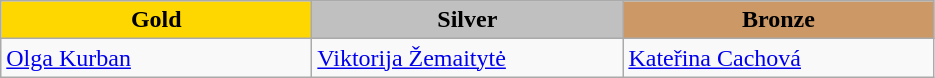<table class="wikitable" style="text-align:left">
<tr align="center">
<td width=200 bgcolor=gold><strong>Gold</strong></td>
<td width=200 bgcolor=silver><strong>Silver</strong></td>
<td width=200 bgcolor=CC9966><strong>Bronze</strong></td>
</tr>
<tr>
<td><a href='#'>Olga Kurban</a><br><em></em></td>
<td><a href='#'>Viktorija Žemaitytė</a><br><em></em></td>
<td><a href='#'>Kateřina Cachová</a><br><em></em></td>
</tr>
</table>
